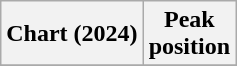<table class="wikitable sortable plainrowheaders">
<tr>
<th scope="col">Chart (2024)</th>
<th scope="col">Peak<br>position</th>
</tr>
<tr>
</tr>
</table>
